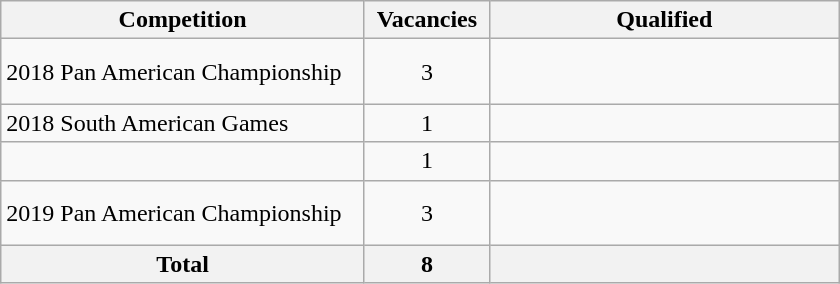<table class = "wikitable" width=560>
<tr>
<th width=300>Competition</th>
<th width=80>Vacancies</th>
<th width=300>Qualified</th>
</tr>
<tr>
<td>2018 Pan American Championship</td>
<td align="center">3</td>
<td><br><br></td>
</tr>
<tr>
<td>2018 South American Games</td>
<td align="center">1</td>
<td></td>
</tr>
<tr>
<td></td>
<td align="center">1</td>
<td></td>
</tr>
<tr>
<td>2019 Pan American Championship</td>
<td align="center">3</td>
<td><br><br></td>
</tr>
<tr>
<th>Total</th>
<th>8</th>
<th></th>
</tr>
</table>
